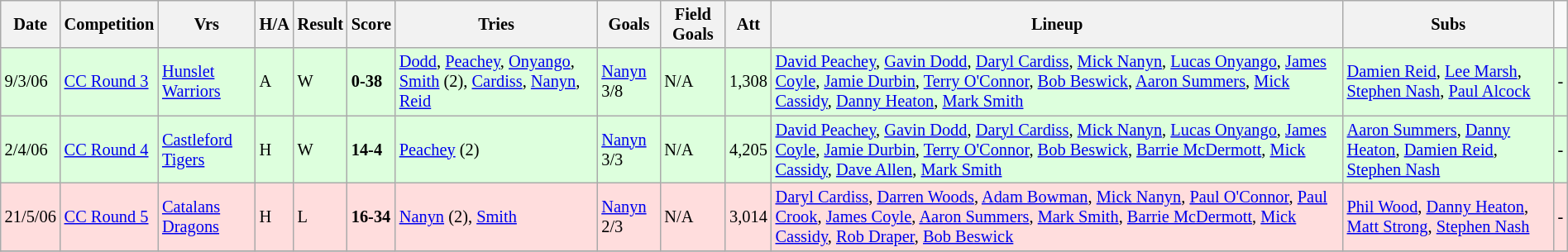<table class="wikitable" style="font-size:85%;" width="100%">
<tr>
<th>Date</th>
<th>Competition</th>
<th>Vrs</th>
<th>H/A</th>
<th>Result</th>
<th>Score</th>
<th>Tries</th>
<th>Goals</th>
<th>Field Goals</th>
<th>Att</th>
<th>Lineup</th>
<th>Subs</th>
</tr>
<tr style="background:#ddffdd;" width=20 | >
<td>9/3/06</td>
<td><a href='#'>CC Round 3</a></td>
<td><a href='#'>Hunslet Warriors</a></td>
<td>A</td>
<td>W</td>
<td><strong>0-38</strong></td>
<td><a href='#'>Dodd</a>, <a href='#'>Peachey</a>, <a href='#'>Onyango</a>, <a href='#'>Smith</a> (2), <a href='#'>Cardiss</a>, <a href='#'>Nanyn</a>, <a href='#'>Reid</a></td>
<td><a href='#'>Nanyn</a> 3/8</td>
<td>N/A</td>
<td>1,308</td>
<td><a href='#'>David Peachey</a>, <a href='#'>Gavin Dodd</a>, <a href='#'>Daryl Cardiss</a>, <a href='#'>Mick Nanyn</a>, <a href='#'>Lucas Onyango</a>, <a href='#'>James Coyle</a>, <a href='#'>Jamie Durbin</a>, <a href='#'>Terry O'Connor</a>, <a href='#'>Bob Beswick</a>, <a href='#'>Aaron Summers</a>, <a href='#'>Mick Cassidy</a>, <a href='#'>Danny Heaton</a>, <a href='#'>Mark Smith</a></td>
<td><a href='#'>Damien Reid</a>, <a href='#'>Lee Marsh</a>, <a href='#'>Stephen Nash</a>, <a href='#'>Paul Alcock</a></td>
<td>-</td>
</tr>
<tr style="background:#ddffdd;" width=20 | >
<td>2/4/06</td>
<td><a href='#'>CC Round 4</a></td>
<td><a href='#'>Castleford Tigers</a></td>
<td>H</td>
<td>W</td>
<td><strong>14-4</strong></td>
<td><a href='#'>Peachey</a> (2)</td>
<td><a href='#'>Nanyn</a> 3/3</td>
<td>N/A</td>
<td>4,205</td>
<td><a href='#'>David Peachey</a>, <a href='#'>Gavin Dodd</a>, <a href='#'>Daryl Cardiss</a>, <a href='#'>Mick Nanyn</a>, <a href='#'>Lucas Onyango</a>, <a href='#'>James Coyle</a>, <a href='#'>Jamie Durbin</a>, <a href='#'>Terry O'Connor</a>, <a href='#'>Bob Beswick</a>, <a href='#'>Barrie McDermott</a>, <a href='#'>Mick Cassidy</a>, <a href='#'>Dave Allen</a>, <a href='#'>Mark Smith</a></td>
<td><a href='#'>Aaron Summers</a>, <a href='#'>Danny Heaton</a>, <a href='#'>Damien Reid</a>, <a href='#'>Stephen Nash</a></td>
<td>-</td>
</tr>
<tr style="background:#ffdddd;" width=20 | >
<td>21/5/06</td>
<td><a href='#'>CC Round 5</a></td>
<td><a href='#'>Catalans Dragons</a></td>
<td>H</td>
<td>L</td>
<td><strong>16-34</strong></td>
<td><a href='#'>Nanyn</a> (2), <a href='#'>Smith</a></td>
<td><a href='#'>Nanyn</a> 2/3</td>
<td>N/A</td>
<td>3,014</td>
<td><a href='#'>Daryl Cardiss</a>, <a href='#'>Darren Woods</a>, <a href='#'>Adam Bowman</a>, <a href='#'>Mick Nanyn</a>, <a href='#'>Paul O'Connor</a>, <a href='#'>Paul Crook</a>, <a href='#'>James Coyle</a>, <a href='#'>Aaron Summers</a>, <a href='#'>Mark Smith</a>, <a href='#'>Barrie McDermott</a>, <a href='#'>Mick Cassidy</a>, <a href='#'>Rob Draper</a>, <a href='#'>Bob Beswick</a></td>
<td><a href='#'>Phil Wood</a>, <a href='#'>Danny Heaton</a>, <a href='#'>Matt Strong</a>, <a href='#'>Stephen Nash</a></td>
<td>-</td>
</tr>
<tr>
</tr>
</table>
